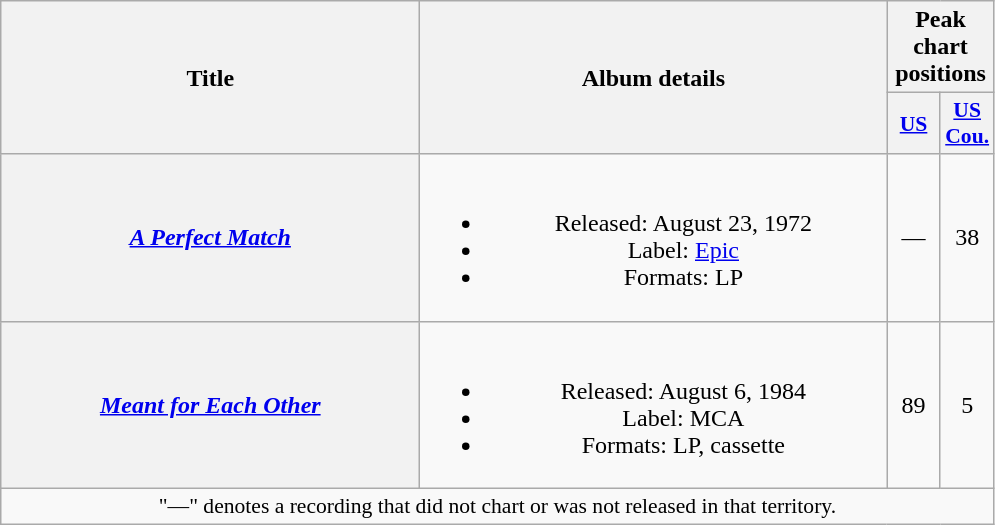<table class="wikitable plainrowheaders" style="text-align:center;" border="1">
<tr>
<th scope="col" rowspan="2" style="width:17em;">Title</th>
<th scope="col" rowspan="2" style="width:19em;">Album details</th>
<th scope="col" colspan="2">Peak chart<br>positions</th>
</tr>
<tr>
<th scope="col" style="width:2em;font-size:90%;"><a href='#'>US</a><br></th>
<th scope="col" style="width:2em;font-size:90%;"><a href='#'>US<br>Cou.</a><br></th>
</tr>
<tr>
<th scope="row"><em><a href='#'>A Perfect Match</a></em><br></th>
<td><br><ul><li>Released: August 23, 1972</li><li>Label: <a href='#'>Epic</a></li><li>Formats: LP</li></ul></td>
<td>—</td>
<td>38</td>
</tr>
<tr>
<th scope="row"><em><a href='#'>Meant for Each Other</a></em><br></th>
<td><br><ul><li>Released: August 6, 1984</li><li>Label: MCA</li><li>Formats: LP, cassette</li></ul></td>
<td>89</td>
<td>5</td>
</tr>
<tr>
<td colspan="4" style="font-size:90%">"—" denotes a recording that did not chart or was not released in that territory.</td>
</tr>
</table>
